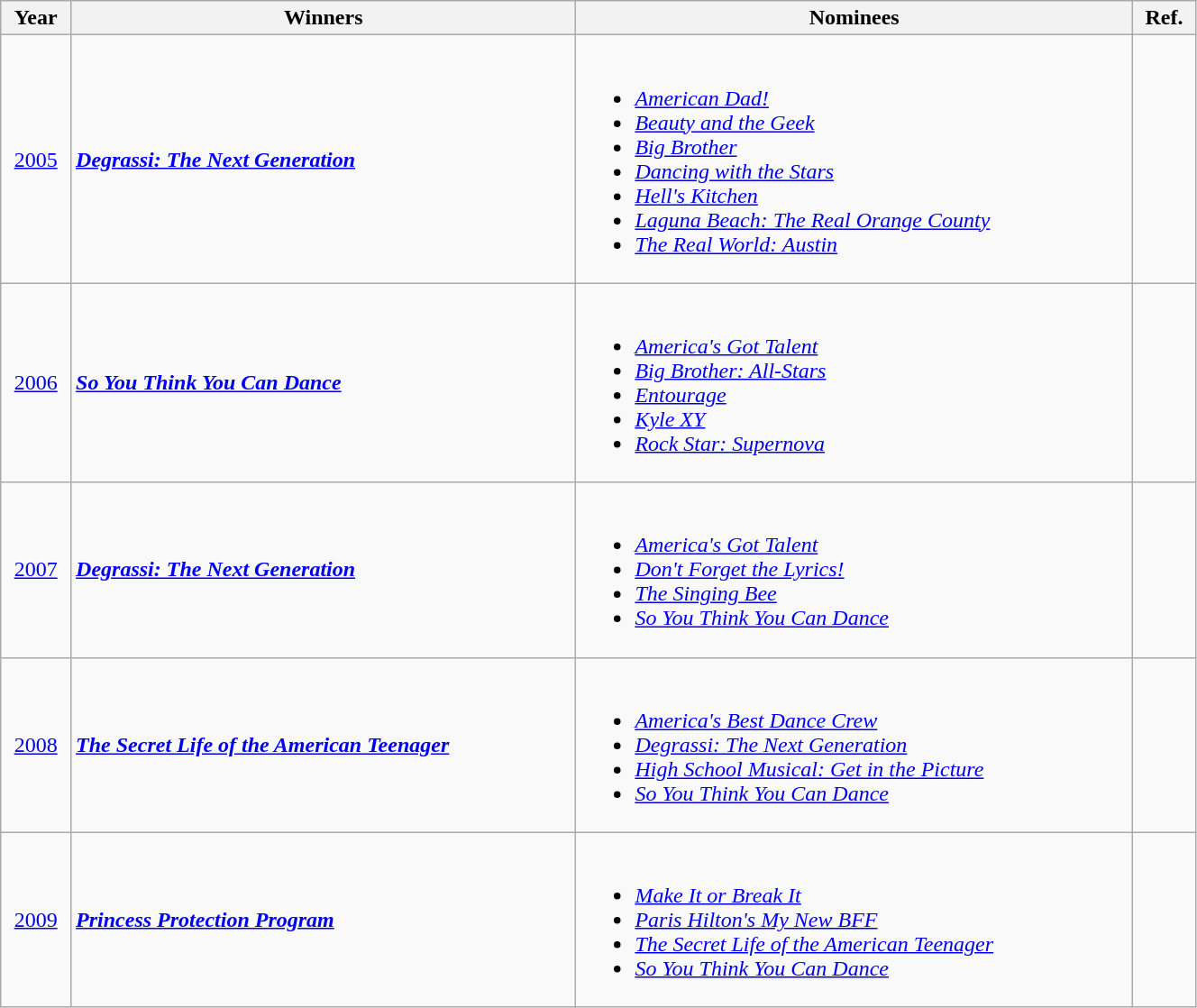<table class="wikitable" width=70%>
<tr>
<th>Year</th>
<th>Winners</th>
<th>Nominees</th>
<th>Ref.</th>
</tr>
<tr>
<td align="center"><a href='#'>2005</a></td>
<td><strong><em><a href='#'>Degrassi: The Next Generation</a></em></strong></td>
<td><br><ul><li><em><a href='#'>American Dad!</a></em></li><li><em><a href='#'>Beauty and the Geek</a></em></li><li><em><a href='#'>Big Brother</a></em></li><li><em><a href='#'>Dancing with the Stars</a></em></li><li><em><a href='#'>Hell's Kitchen</a></em></li><li><em><a href='#'>Laguna Beach: The Real Orange County</a></em></li><li><em><a href='#'>The Real World: Austin</a></em></li></ul></td>
<td align="center"></td>
</tr>
<tr>
<td align="center"><a href='#'>2006</a></td>
<td><strong><em><a href='#'>So You Think You Can Dance</a></em></strong></td>
<td><br><ul><li><em><a href='#'>America's Got Talent</a></em></li><li><em><a href='#'>Big Brother: All-Stars</a></em></li><li><em><a href='#'>Entourage</a></em></li><li><em><a href='#'>Kyle XY</a></em></li><li><em><a href='#'>Rock Star: Supernova</a></em></li></ul></td>
<td align="center"></td>
</tr>
<tr>
<td align="center"><a href='#'>2007</a></td>
<td><strong><em><a href='#'>Degrassi: The Next Generation</a></em></strong></td>
<td><br><ul><li><em><a href='#'>America's Got Talent</a></em></li><li><em><a href='#'>Don't Forget the Lyrics!</a></em></li><li><em><a href='#'>The Singing Bee</a></em></li><li><em><a href='#'>So You Think You Can Dance</a></em></li></ul></td>
<td align="center"></td>
</tr>
<tr>
<td align="center"><a href='#'>2008</a></td>
<td><strong><em><a href='#'>The Secret Life of the American Teenager</a></em></strong></td>
<td><br><ul><li><em><a href='#'>America's Best Dance Crew</a></em></li><li><em><a href='#'>Degrassi: The Next Generation</a></em></li><li><em><a href='#'>High School Musical: Get in the Picture</a></em></li><li><em><a href='#'>So You Think You Can Dance</a></em></li></ul></td>
<td align="center"></td>
</tr>
<tr>
<td align="center"><a href='#'>2009</a></td>
<td><strong><em><a href='#'>Princess Protection Program</a></em></strong></td>
<td><br><ul><li><em><a href='#'>Make It or Break It</a></em></li><li><em><a href='#'>Paris Hilton's My New BFF</a></em></li><li><em><a href='#'>The Secret Life of the American Teenager</a></em></li><li><em><a href='#'>So You Think You Can Dance</a></em></li></ul></td>
<td align="center"></td>
</tr>
</table>
